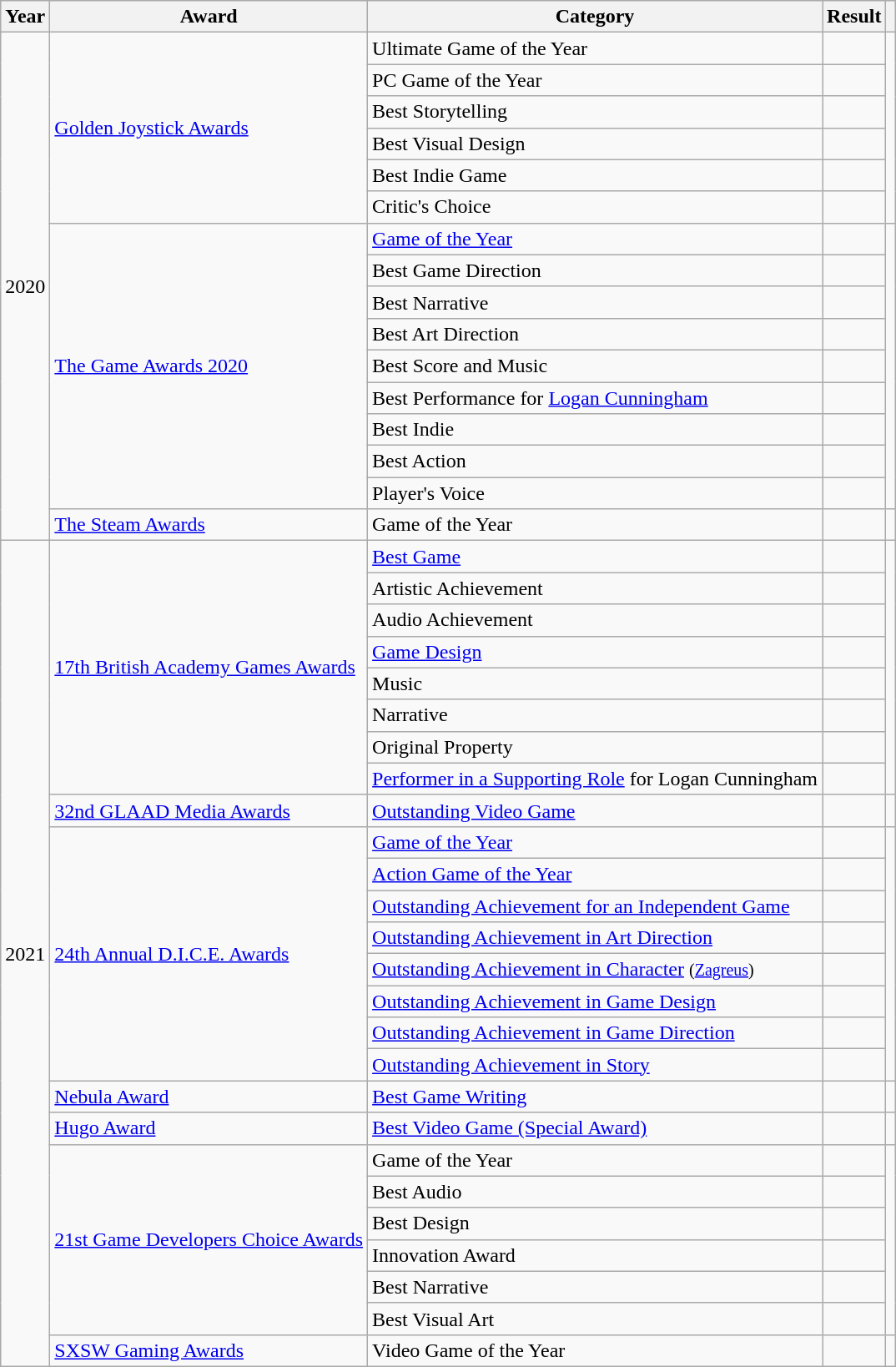<table class="wikitable sortable">
<tr>
<th>Year</th>
<th>Award</th>
<th>Category</th>
<th>Result</th>
<th></th>
</tr>
<tr>
<td rowspan="16" style="text-align:center;">2020</td>
<td rowspan="6"><a href='#'>Golden Joystick Awards</a></td>
<td>Ultimate Game of the Year</td>
<td></td>
<td rowspan="6" style="text-align:center;"></td>
</tr>
<tr>
<td>PC Game of the Year</td>
<td></td>
</tr>
<tr>
<td>Best Storytelling</td>
<td></td>
</tr>
<tr>
<td>Best Visual Design</td>
<td></td>
</tr>
<tr>
<td>Best Indie Game</td>
<td></td>
</tr>
<tr>
<td>Critic's Choice</td>
<td></td>
</tr>
<tr>
<td rowspan="9"><a href='#'>The Game Awards 2020</a></td>
<td><a href='#'>Game of the Year</a></td>
<td></td>
<td rowspan="9" style="text-align:center;"></td>
</tr>
<tr>
<td>Best Game Direction</td>
<td></td>
</tr>
<tr>
<td>Best Narrative</td>
<td></td>
</tr>
<tr>
<td>Best Art Direction</td>
<td></td>
</tr>
<tr>
<td>Best Score and Music</td>
<td></td>
</tr>
<tr>
<td>Best Performance for <a href='#'>Logan Cunningham</a></td>
<td></td>
</tr>
<tr>
<td>Best Indie</td>
<td></td>
</tr>
<tr>
<td>Best Action</td>
<td></td>
</tr>
<tr>
<td>Player's Voice</td>
<td></td>
</tr>
<tr>
<td><a href='#'>The Steam Awards</a></td>
<td>Game of the Year</td>
<td></td>
<td style="text-align:center;"></td>
</tr>
<tr>
<td rowspan="26" style="text-align:center;">2021</td>
<td rowspan="8"><a href='#'>17th British Academy Games Awards</a></td>
<td><a href='#'>Best Game</a></td>
<td></td>
<td rowspan="8" style="text-align:center;"></td>
</tr>
<tr>
<td>Artistic Achievement</td>
<td></td>
</tr>
<tr>
<td>Audio Achievement</td>
<td></td>
</tr>
<tr>
<td><a href='#'>Game Design</a></td>
<td></td>
</tr>
<tr>
<td>Music</td>
<td></td>
</tr>
<tr>
<td>Narrative</td>
<td></td>
</tr>
<tr>
<td>Original Property</td>
<td></td>
</tr>
<tr>
<td><a href='#'>Performer in a Supporting Role</a> for Logan Cunningham</td>
<td></td>
</tr>
<tr>
<td><a href='#'>32nd GLAAD Media Awards</a></td>
<td><a href='#'>Outstanding Video Game</a></td>
<td></td>
<td style="text-align:center;"></td>
</tr>
<tr>
<td rowspan="8"><a href='#'>24th Annual D.I.C.E. Awards</a></td>
<td><a href='#'>Game of the Year</a></td>
<td></td>
<td rowspan="8" style="text-align:center;"></td>
</tr>
<tr>
<td><a href='#'>Action Game of the Year</a></td>
<td></td>
</tr>
<tr>
<td><a href='#'>Outstanding Achievement for an Independent Game</a></td>
<td></td>
</tr>
<tr>
<td><a href='#'>Outstanding Achievement in Art Direction</a></td>
<td></td>
</tr>
<tr>
<td><a href='#'>Outstanding Achievement in Character</a> <small>(<a href='#'>Zagreus</a>)</small></td>
<td></td>
</tr>
<tr>
<td><a href='#'>Outstanding Achievement in Game Design</a></td>
<td></td>
</tr>
<tr>
<td><a href='#'>Outstanding Achievement in Game Direction</a></td>
<td></td>
</tr>
<tr>
<td><a href='#'>Outstanding Achievement in Story</a></td>
<td></td>
</tr>
<tr>
<td><a href='#'>Nebula Award</a></td>
<td><a href='#'>Best Game Writing</a></td>
<td></td>
<td style="text-align:center;"></td>
</tr>
<tr>
<td><a href='#'>Hugo Award</a></td>
<td><a href='#'>Best Video Game (Special Award)</a></td>
<td></td>
<td style="text-align:center;"></td>
</tr>
<tr>
<td rowspan="6"><a href='#'>21st Game Developers Choice Awards</a></td>
<td>Game of the Year</td>
<td></td>
<td rowspan="6" style="text-align:center;"></td>
</tr>
<tr>
<td>Best Audio</td>
<td></td>
</tr>
<tr>
<td>Best Design</td>
<td></td>
</tr>
<tr>
<td>Innovation Award</td>
<td></td>
</tr>
<tr>
<td>Best Narrative</td>
<td></td>
</tr>
<tr>
<td>Best Visual Art</td>
<td></td>
</tr>
<tr>
<td><a href='#'>SXSW Gaming Awards</a></td>
<td>Video Game of the Year</td>
<td></td>
<td style="text-align:center;"></td>
</tr>
</table>
